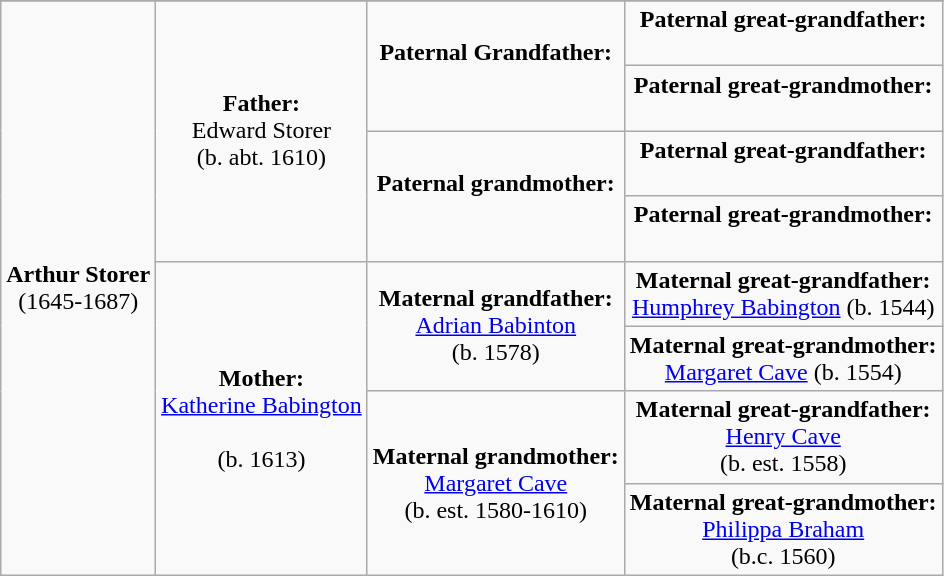<table class="wikitable">
<tr>
</tr>
<tr>
<td rowspan="8" align="center"><strong>Arthur Storer</strong><br> (1645-1687)</td>
<td rowspan="4" align="center"><strong>Father:</strong> <br> Edward Storer <br> (b. abt. 1610)</td>
<td rowspan="2" align="center"><strong>Paternal Grandfather:</strong> <br> <br></td>
<td align="center"><strong>Paternal great-grandfather:</strong><br><br></td>
</tr>
<tr>
<td align="center"><strong>Paternal great-grandmother:</strong><br><br></td>
</tr>
<tr>
<td rowspan="2" align="center"><strong>Paternal grandmother:</strong><br><br></td>
<td align="center"><strong>Paternal great-grandfather:</strong><br><br></td>
</tr>
<tr>
<td align="center"><strong>Paternal great-grandmother:</strong><br><br></td>
</tr>
<tr>
<td rowspan="4" align="center"><strong>Mother:</strong><br><a href='#'>Katherine Babington</a><br><br>(b. 1613)</td>
<td rowspan="2" align="center"><strong>Maternal grandfather:</strong><br><a href='#'>Adrian Babinton</a><br>(b. 1578)</td>
<td align="center"><strong>Maternal great-grandfather:</strong><br><a href='#'>Humphrey Babington</a> (b. 1544)</td>
</tr>
<tr>
<td align="center"><strong>Maternal great-grandmother:</strong><br><a href='#'>Margaret Cave</a> (b. 1554)</td>
</tr>
<tr>
<td rowspan="2" align="center"><strong>Maternal grandmother:</strong><br><a href='#'>Margaret Cave</a> <br> (b. est. 1580-1610)</td>
<td align="center"><strong>Maternal great-grandfather:</strong><br><a href='#'>Henry Cave</a> <br> (b. est. 1558)</td>
</tr>
<tr>
<td align="center"><strong>Maternal great-grandmother:</strong><br><a href='#'>Philippa Braham</a> <br> (b.c. 1560)</td>
</tr>
</table>
